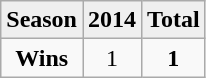<table class="wikitable sortable" style="text-align:center;">
<tr bgcolor=#efefef>
<td><strong>Season</strong></td>
<td><strong>2014</strong></td>
<td><strong>Total</strong></td>
</tr>
<tr align=center>
<td><strong>Wins</strong></td>
<td>1</td>
<td><strong>1</strong></td>
</tr>
</table>
